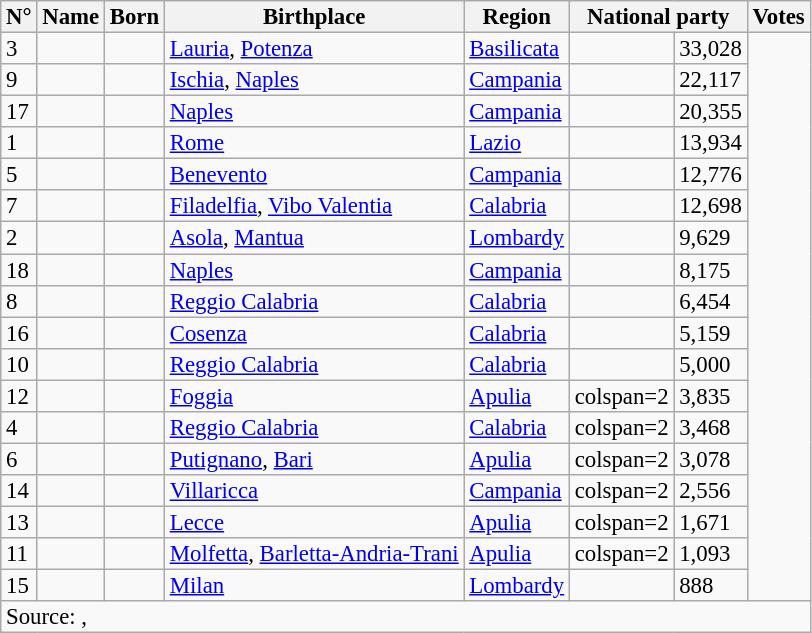<table class="wikitable sortable" style="font-size:95%;line-height:14px;">
<tr>
<th>N°</th>
<th>Name</th>
<th>Born</th>
<th>Birthplace</th>
<th>Region</th>
<th colspan="2">National party</th>
<th>Votes</th>
</tr>
<tr>
<td>3</td>
<td></td>
<td></td>
<td><a href='#'>Lauria</a>, <a href='#'>Potenza</a></td>
<td><a href='#'>Basilicata</a></td>
<td></td>
<td>33,028</td>
</tr>
<tr>
<td>9</td>
<td><em></em></td>
<td></td>
<td><a href='#'>Ischia</a>, <a href='#'>Naples</a></td>
<td><a href='#'>Campania</a></td>
<td></td>
<td>22,117</td>
</tr>
<tr>
<td>17</td>
<td></td>
<td></td>
<td><a href='#'>Naples</a></td>
<td><a href='#'>Campania</a></td>
<td></td>
<td>20,355</td>
</tr>
<tr>
<td>1</td>
<td></td>
<td></td>
<td><a href='#'>Rome</a></td>
<td><a href='#'>Lazio</a></td>
<td></td>
<td>13,934</td>
</tr>
<tr>
<td>5</td>
<td></td>
<td></td>
<td><a href='#'>Benevento</a></td>
<td><a href='#'>Campania</a></td>
<td></td>
<td>12,776</td>
</tr>
<tr>
<td>7</td>
<td></td>
<td></td>
<td><a href='#'>Filadelfia</a>, <a href='#'>Vibo Valentia</a></td>
<td><a href='#'>Calabria</a></td>
<td></td>
<td>12,698</td>
</tr>
<tr>
<td>2</td>
<td></td>
<td></td>
<td><a href='#'>Asola</a>, <a href='#'>Mantua</a></td>
<td><a href='#'>Lombardy</a></td>
<td></td>
<td>9,629</td>
</tr>
<tr>
<td>18</td>
<td></td>
<td></td>
<td><a href='#'>Naples</a></td>
<td><a href='#'>Campania</a></td>
<td></td>
<td>8,175</td>
</tr>
<tr>
<td>8</td>
<td></td>
<td></td>
<td><a href='#'>Reggio Calabria</a></td>
<td><a href='#'>Calabria</a></td>
<td></td>
<td>6,454</td>
</tr>
<tr>
<td>16</td>
<td></td>
<td></td>
<td><a href='#'>Cosenza</a></td>
<td><a href='#'>Calabria</a></td>
<td></td>
<td>5,159</td>
</tr>
<tr>
<td>10</td>
<td></td>
<td></td>
<td><a href='#'>Reggio Calabria</a></td>
<td><a href='#'>Calabria</a></td>
<td></td>
<td>5,000</td>
</tr>
<tr>
<td>12</td>
<td></td>
<td></td>
<td><a href='#'>Foggia</a></td>
<td><a href='#'>Apulia</a></td>
<td>colspan=2 </td>
<td>3,835</td>
</tr>
<tr>
<td>4</td>
<td></td>
<td></td>
<td><a href='#'>Reggio Calabria</a></td>
<td><a href='#'>Calabria</a></td>
<td>colspan=2 </td>
<td>3,468</td>
</tr>
<tr>
<td>6</td>
<td></td>
<td></td>
<td><a href='#'>Putignano</a>, <a href='#'>Bari</a></td>
<td><a href='#'>Apulia</a></td>
<td>colspan=2 </td>
<td>3,078</td>
</tr>
<tr>
<td>14</td>
<td></td>
<td></td>
<td><a href='#'>Villaricca</a></td>
<td><a href='#'>Campania</a></td>
<td>colspan=2 </td>
<td>2,556</td>
</tr>
<tr>
<td>13</td>
<td></td>
<td></td>
<td><a href='#'>Lecce</a></td>
<td><a href='#'>Apulia</a></td>
<td>colspan=2 </td>
<td>1,671</td>
</tr>
<tr>
<td>11</td>
<td></td>
<td></td>
<td><a href='#'>Molfetta</a>, <a href='#'>Barletta-Andria-Trani</a></td>
<td><a href='#'>Apulia</a></td>
<td>colspan=2 </td>
<td>1,093</td>
</tr>
<tr>
<td>15</td>
<td></td>
<td></td>
<td><a href='#'>Milan</a></td>
<td><a href='#'>Lombardy</a></td>
<td></td>
<td>888</td>
</tr>
<tr>
<td colspan="8">Source: , </td>
</tr>
</table>
